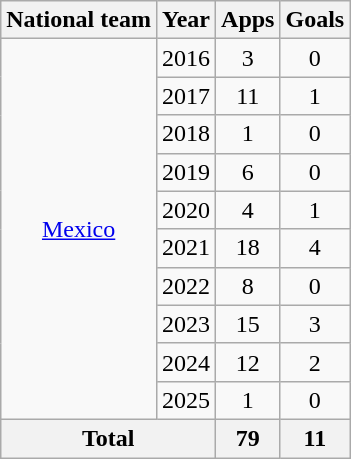<table class="wikitable" style="text-align:center">
<tr>
<th>National team</th>
<th>Year</th>
<th>Apps</th>
<th>Goals</th>
</tr>
<tr>
<td rowspan="10"><a href='#'>Mexico</a></td>
<td>2016</td>
<td>3</td>
<td>0</td>
</tr>
<tr>
<td>2017</td>
<td>11</td>
<td>1</td>
</tr>
<tr>
<td>2018</td>
<td>1</td>
<td>0</td>
</tr>
<tr>
<td>2019</td>
<td>6</td>
<td>0</td>
</tr>
<tr>
<td>2020</td>
<td>4</td>
<td>1</td>
</tr>
<tr>
<td>2021</td>
<td>18</td>
<td>4</td>
</tr>
<tr>
<td>2022</td>
<td>8</td>
<td>0</td>
</tr>
<tr>
<td>2023</td>
<td>15</td>
<td>3</td>
</tr>
<tr>
<td>2024</td>
<td>12</td>
<td>2</td>
</tr>
<tr>
<td>2025</td>
<td>1</td>
<td>0</td>
</tr>
<tr>
<th colspan="2">Total</th>
<th>79</th>
<th>11</th>
</tr>
</table>
